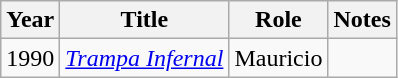<table class="wikitable sortable">
<tr>
<th>Year</th>
<th>Title</th>
<th>Role</th>
<th class="unsortable">Notes</th>
</tr>
<tr>
<td>1990</td>
<td><em><a href='#'>Trampa Infernal</a></em></td>
<td>Mauricio</td>
</tr>
</table>
